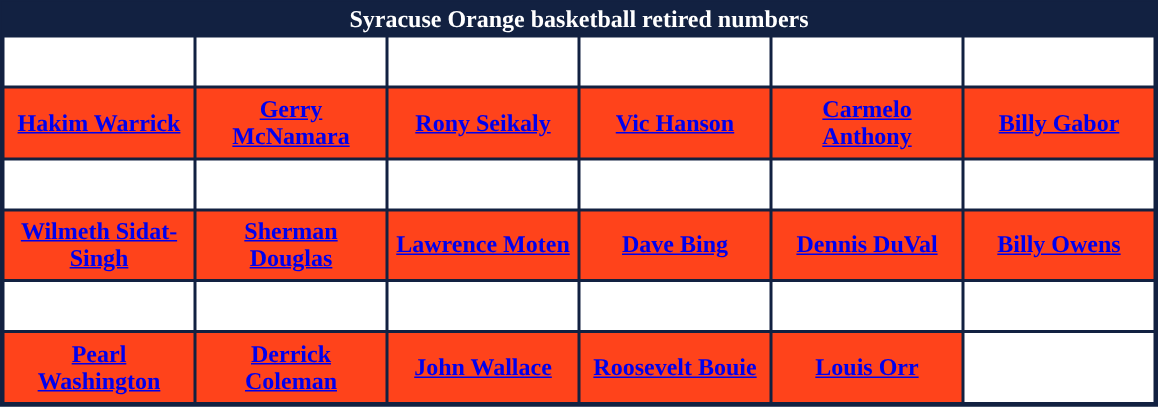<table class="toccolours" style="background: #122141; border: #122141 solid 1px; color: white; text-align: center;">
<tr style="text-align:center;">
<th colspan="8">Syracuse Orange basketball retired numbers</th>
</tr>
<tr>
<td style="background: #FFFFFF; padding: 1em; width: 94px;"></td>
<td style="background: #FFFFFF; padding: 1em; width: 94px;"></td>
<td style="background: #FFFFFF; padding: 1em; width: 94px;"></td>
<td style="background: #FFFFFF; padding: 1em; width: 94px;"></td>
<td style="background: #FFFFFF; padding: 1em; width: 94px;"></td>
<td style="background: #FFFFFF; padding: 1em; width: 94px;"></td>
</tr>
<tr>
<td style="background: #FF431B; padding: 0.3em;"><strong><a href='#'><span>Hakim Warrick</span></a></strong><br></td>
<td style="background: #FF431B; padding: 0.3em;"><strong><a href='#'><span>Gerry McNamara</span></a></strong><br></td>
<td style="background: #FF431B; padding: 0.3em;"><strong><a href='#'><span>Rony Seikaly</span></a></strong><br></td>
<td style="background: #FF431B; padding: 0.3em;"><strong><a href='#'><span>Vic Hanson</span></a></strong><br></td>
<td style="background: #FF431B; padding: 0.3em;"><strong><a href='#'><span>Carmelo Anthony</span></a></strong><br></td>
<td style="background: #FF431B; padding: 0.3em;"><strong><a href='#'><span>Billy Gabor</span></a></strong><br></td>
</tr>
<tr>
<td style="background: #FFFFFF; padding: 1em; width: 94px;"></td>
<td style="background: #FFFFFF; padding: 1em; width: 94px;"></td>
<td style="background: #FFFFFF; padding: 1em; width: 94px;"></td>
<td style="background: #FFFFFF; padding: 1em; width: 94px;"></td>
<td style="background: #FFFFFF; padding: 1em; width: 94px;"></td>
<td style="background: #FFFFFF; padding: 1em; width: 94px;"></td>
</tr>
<tr>
<td style="background: #FF431B; padding: 0.3em;"><strong><a href='#'><span>Wilmeth Sidat-Singh</span></a></strong><br></td>
<td style="background: #FF431B; padding: 0.3em;"><strong><a href='#'><span>Sherman Douglas</span></a></strong><br></td>
<td style="background: #FF431B; padding: 0.3em;"><strong><a href='#'><span>Lawrence Moten</span></a></strong><br></td>
<td style="background: #FF431B; padding: 0.3em;"><strong><a href='#'><span>Dave Bing</span></a></strong><br></td>
<td style="background: #FF431B; padding: 0.3em;"><strong><a href='#'><span>Dennis DuVal</span></a></strong><br></td>
<td style="background: #FF431B; padding: 0.3em;"><strong><a href='#'><span>Billy Owens</span></a></strong><br></td>
</tr>
<tr>
<td style="background: #FFFFFF; padding: 1em; width: 94px;"></td>
<td style="background: #FFFFFF; padding: 1em; width: 94px;"></td>
<td style="background: #FFFFFF; padding: 1em; width: 94px;"></td>
<td style="background: #FFFFFF; padding: 1em; width: 94px;"></td>
<td style="background: #FFFFFF; padding: 1em; width: 94px;"></td>
<td style="background: #FFFFFF; padding: 1em; width: 94px;"></td>
</tr>
<tr>
<td style="background: #FF431B; padding: 0.3em;"><strong><a href='#'><span>Pearl Washington</span></a></strong><br></td>
<td style="background: #FF431B; padding: 0.3em;"><strong><a href='#'><span>Derrick Coleman</span></a></strong><br></td>
<td style="background: #FF431B; padding: 0.3em;"><strong><a href='#'><span>John Wallace</span></a></strong><br></td>
<td style="background: #FF431B; padding: 0.3em;"><strong><a href='#'><span>Roosevelt Bouie</span></a></strong><br></td>
<td style="background: #FF431B; padding: 0.3em;"><strong><a href='#'><span>Louis Orr</span></a></strong><br></td>
<td style="background: #FFFFFF; padding: 0.3em;"></td>
</tr>
</table>
